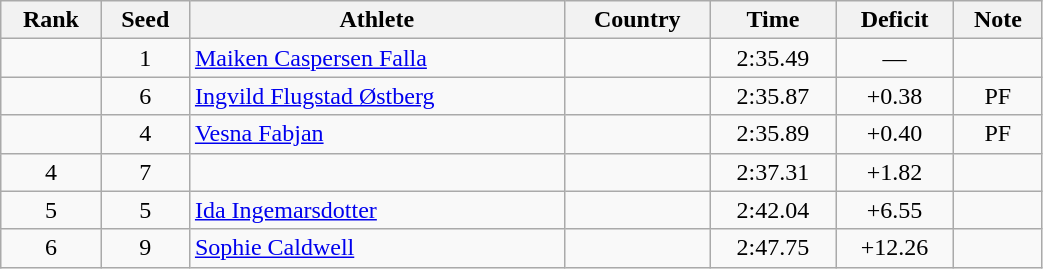<table class="wikitable sortable" style="text-align:center" width=55%>
<tr>
<th>Rank</th>
<th>Seed</th>
<th>Athlete</th>
<th>Country</th>
<th>Time</th>
<th>Deficit</th>
<th>Note</th>
</tr>
<tr>
<td></td>
<td>1</td>
<td align="left"><a href='#'>Maiken Caspersen Falla</a></td>
<td align="left"></td>
<td>2:35.49</td>
<td>—</td>
<td></td>
</tr>
<tr>
<td></td>
<td>6</td>
<td align="left"><a href='#'>Ingvild Flugstad Østberg</a></td>
<td align="left"></td>
<td>2:35.87</td>
<td>+0.38</td>
<td>PF</td>
</tr>
<tr>
<td></td>
<td>4</td>
<td align="left"><a href='#'>Vesna Fabjan</a></td>
<td align="left"></td>
<td>2:35.89</td>
<td>+0.40</td>
<td>PF</td>
</tr>
<tr>
<td>4</td>
<td>7</td>
<td align="left"></td>
<td align="left"></td>
<td>2:37.31</td>
<td>+1.82</td>
<td></td>
</tr>
<tr>
<td>5</td>
<td>5</td>
<td align="left"><a href='#'>Ida Ingemarsdotter</a></td>
<td align="left"></td>
<td>2:42.04</td>
<td>+6.55</td>
<td></td>
</tr>
<tr>
<td>6</td>
<td>9</td>
<td align="left"><a href='#'>Sophie Caldwell</a></td>
<td align="left"></td>
<td>2:47.75</td>
<td>+12.26</td>
<td></td>
</tr>
</table>
